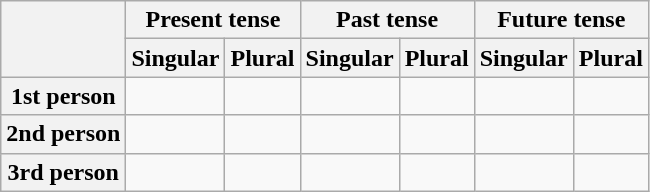<table class="wikitable">
<tr>
<th rowspan="2"></th>
<th colspan="2">Present tense</th>
<th colspan="2">Past tense</th>
<th colspan="2">Future tense</th>
</tr>
<tr>
<th>Singular</th>
<th>Plural</th>
<th>Singular</th>
<th>Plural</th>
<th>Singular</th>
<th>Plural</th>
</tr>
<tr>
<th>1st person</th>
<td></td>
<td></td>
<td></td>
<td></td>
<td></td>
<td></td>
</tr>
<tr>
<th>2nd person</th>
<td></td>
<td></td>
<td></td>
<td></td>
<td></td>
<td></td>
</tr>
<tr>
<th>3rd person</th>
<td></td>
<td></td>
<td></td>
<td></td>
<td></td>
<td></td>
</tr>
</table>
